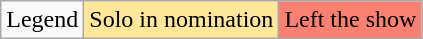<table class="wikitable">
<tr>
<td>Legend</td>
<td bgcolor=#FFE799>Solo in nomination</td>
<td bgcolor=#FA8072>Left the show</td>
</tr>
</table>
